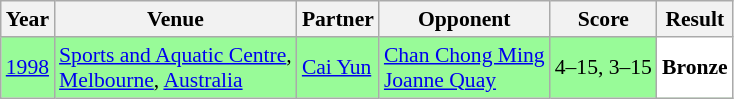<table class="sortable wikitable" style="font-size: 90%;">
<tr>
<th>Year</th>
<th>Venue</th>
<th>Partner</th>
<th>Opponent</th>
<th>Score</th>
<th>Result</th>
</tr>
<tr style="background:#98FB98">
<td align="center"><a href='#'>1998</a></td>
<td align="left"><a href='#'>Sports and Aquatic Centre</a>,<br><a href='#'>Melbourne</a>, <a href='#'>Australia</a></td>
<td align="left"> <a href='#'>Cai Yun</a></td>
<td align="left"> <a href='#'>Chan Chong Ming</a> <br>  <a href='#'>Joanne Quay</a></td>
<td align="left">4–15, 3–15</td>
<td style="text-align:left; background:white"> <strong>Bronze</strong></td>
</tr>
</table>
